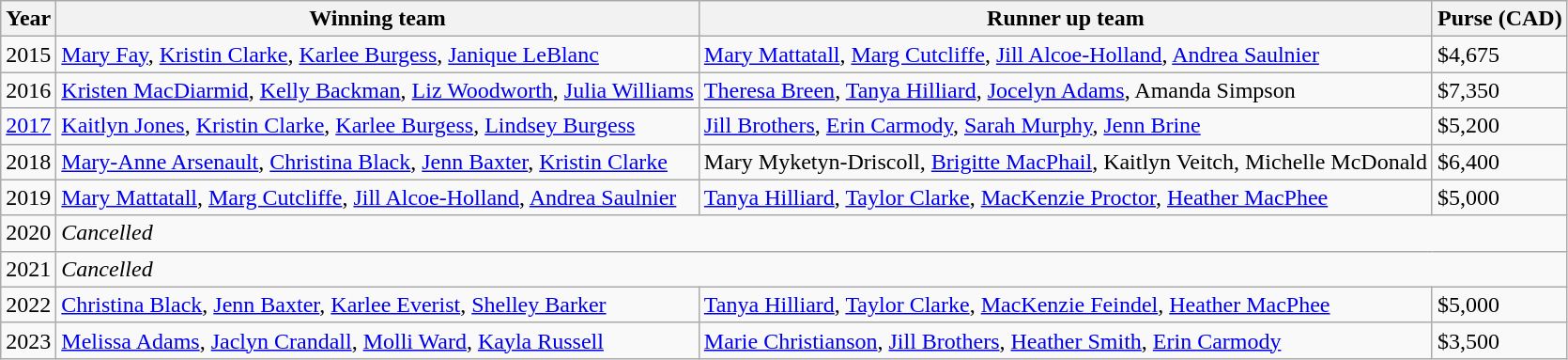<table class="wikitable">
<tr>
<th scope="col">Year</th>
<th scope="col">Winning team</th>
<th scope="col">Runner up team</th>
<th scope="col">Purse (CAD)</th>
</tr>
<tr>
<td>2015</td>
<td> <a href='#'>Mary Fay</a>, <a href='#'>Kristin Clarke</a>, <a href='#'>Karlee Burgess</a>, <a href='#'>Janique LeBlanc</a></td>
<td> <a href='#'>Mary Mattatall</a>, <a href='#'>Marg Cutcliffe</a>, <a href='#'>Jill Alcoe-Holland</a>, <a href='#'>Andrea Saulnier</a></td>
<td>$4,675</td>
</tr>
<tr>
<td>2016</td>
<td> <a href='#'>Kristen MacDiarmid</a>, <a href='#'>Kelly Backman</a>, <a href='#'>Liz Woodworth</a>, <a href='#'>Julia Williams</a></td>
<td> <a href='#'>Theresa Breen</a>, <a href='#'>Tanya Hilliard</a>, <a href='#'>Jocelyn Adams</a>, Amanda Simpson</td>
<td>$7,350</td>
</tr>
<tr>
<td><a href='#'>2017</a></td>
<td> <a href='#'>Kaitlyn Jones</a>, <a href='#'>Kristin Clarke</a>, <a href='#'>Karlee Burgess</a>, <a href='#'>Lindsey Burgess</a></td>
<td> <a href='#'>Jill Brothers</a>, <a href='#'>Erin Carmody</a>, <a href='#'>Sarah Murphy</a>, <a href='#'>Jenn Brine</a></td>
<td>$5,200</td>
</tr>
<tr>
<td>2018</td>
<td> <a href='#'>Mary-Anne Arsenault</a>, <a href='#'>Christina Black</a>, <a href='#'>Jenn Baxter</a>, <a href='#'>Kristin Clarke</a></td>
<td> Mary Myketyn-Driscoll, <a href='#'>Brigitte MacPhail</a>, Kaitlyn Veitch, Michelle McDonald</td>
<td>$6,400</td>
</tr>
<tr>
<td>2019</td>
<td> <a href='#'>Mary Mattatall</a>, <a href='#'>Marg Cutcliffe</a>, <a href='#'>Jill Alcoe-Holland</a>, <a href='#'>Andrea Saulnier</a></td>
<td> <a href='#'>Tanya Hilliard</a>, <a href='#'>Taylor Clarke</a>, <a href='#'>MacKenzie Proctor</a>, <a href='#'>Heather MacPhee</a></td>
<td>$5,000</td>
</tr>
<tr>
<td>2020</td>
<td colspan="3"><em>Cancelled</em></td>
</tr>
<tr>
<td>2021</td>
<td colspan="3"><em>Cancelled</em></td>
</tr>
<tr>
<td>2022</td>
<td> <a href='#'>Christina Black</a>, <a href='#'>Jenn Baxter</a>, <a href='#'>Karlee Everist</a>, <a href='#'>Shelley Barker</a></td>
<td> <a href='#'>Tanya Hilliard</a>, <a href='#'>Taylor Clarke</a>, <a href='#'>MacKenzie Feindel</a>, <a href='#'>Heather MacPhee</a></td>
<td>$5,000</td>
</tr>
<tr>
<td>2023</td>
<td> <a href='#'>Melissa Adams</a>, <a href='#'>Jaclyn Crandall</a>, <a href='#'>Molli Ward</a>, <a href='#'>Kayla Russell</a></td>
<td> <a href='#'>Marie Christianson</a>, <a href='#'>Jill Brothers</a>, <a href='#'>Heather Smith</a>, <a href='#'>Erin Carmody</a></td>
<td>$3,500</td>
</tr>
</table>
